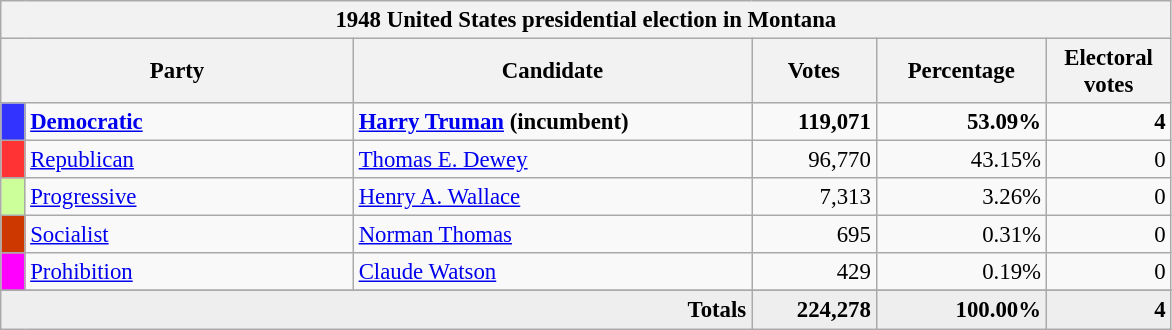<table class="wikitable" style="font-size: 95%;">
<tr>
<th colspan="6">1948 United States presidential election in Montana</th>
</tr>
<tr>
<th colspan="2" style="width: 15em">Party</th>
<th style="width: 17em">Candidate</th>
<th style="width: 5em">Votes</th>
<th style="width: 7em">Percentage</th>
<th style="width: 5em">Electoral votes</th>
</tr>
<tr>
<th style="background-color:#3333FF; width: 3px"></th>
<td style="width: 130px"><strong><a href='#'>Democratic</a></strong></td>
<td><strong><a href='#'>Harry Truman</a> (incumbent)</strong></td>
<td align="right"><strong>119,071</strong></td>
<td align="right"><strong>53.09%</strong></td>
<td align="right"><strong>4</strong></td>
</tr>
<tr>
<th style="background-color:#FF3333; width: 3px"></th>
<td style="width: 130px"><a href='#'>Republican</a></td>
<td><a href='#'>Thomas E. Dewey</a></td>
<td align="right">96,770</td>
<td align="right">43.15%</td>
<td align="right">0</td>
</tr>
<tr>
<th style="background-color:#CCFF99; width: 3px"></th>
<td style="width: 130px"><a href='#'>Progressive</a></td>
<td><a href='#'>Henry A. Wallace</a></td>
<td align="right">7,313</td>
<td align="right">3.26%</td>
<td align="right">0</td>
</tr>
<tr>
<th style="background-color:#CD3700; width: 3px"></th>
<td style="width: 130px"><a href='#'>Socialist</a></td>
<td><a href='#'>Norman Thomas</a></td>
<td align="right">695</td>
<td align="right">0.31%</td>
<td align="right">0</td>
</tr>
<tr>
<th style="background-color:#FF00FF; width: 3px"></th>
<td style="width: 130px"><a href='#'>Prohibition</a></td>
<td><a href='#'>Claude Watson</a></td>
<td align="right">429</td>
<td align="right">0.19%</td>
<td align="right">0</td>
</tr>
<tr>
</tr>
<tr bgcolor="#EEEEEE">
<td colspan="3" align="right"><strong>Totals</strong></td>
<td align="right"><strong>224,278</strong></td>
<td align="right"><strong>100.00%</strong></td>
<td align="right"><strong>4</strong></td>
</tr>
</table>
